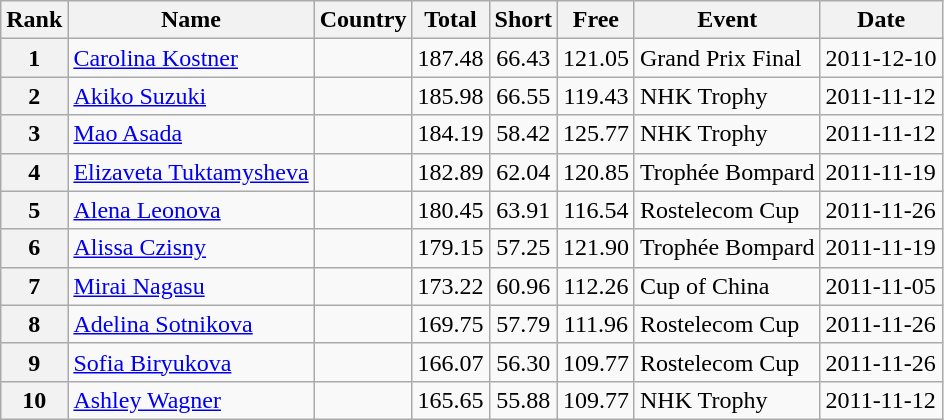<table class="wikitable sortable">
<tr>
<th>Rank</th>
<th>Name</th>
<th>Country</th>
<th>Total</th>
<th>Short</th>
<th>Free</th>
<th>Event</th>
<th>Date</th>
</tr>
<tr>
<th>1</th>
<td><a href='#'>Carolina Kostner</a></td>
<td></td>
<td align="center">187.48</td>
<td align="center">66.43</td>
<td align="center">121.05</td>
<td>Grand Prix Final</td>
<td>2011-12-10</td>
</tr>
<tr>
<th>2</th>
<td><a href='#'>Akiko Suzuki</a></td>
<td></td>
<td align="center">185.98</td>
<td align="center">66.55</td>
<td align="center">119.43</td>
<td>NHK Trophy</td>
<td>2011-11-12</td>
</tr>
<tr>
<th>3</th>
<td><a href='#'>Mao Asada</a></td>
<td></td>
<td align="center">184.19</td>
<td align="center">58.42</td>
<td align="center">125.77</td>
<td>NHK Trophy</td>
<td>2011-11-12</td>
</tr>
<tr>
<th>4</th>
<td><a href='#'>Elizaveta Tuktamysheva</a></td>
<td></td>
<td align="center">182.89</td>
<td align="center">62.04</td>
<td align="center">120.85</td>
<td>Trophée Bompard</td>
<td>2011-11-19</td>
</tr>
<tr>
<th>5</th>
<td><a href='#'>Alena Leonova</a></td>
<td></td>
<td align="center">180.45</td>
<td align="center">63.91</td>
<td align="center">116.54</td>
<td>Rostelecom Cup</td>
<td>2011-11-26</td>
</tr>
<tr>
<th>6</th>
<td><a href='#'>Alissa Czisny</a></td>
<td></td>
<td align="center">179.15</td>
<td align="center">57.25</td>
<td align="center">121.90</td>
<td>Trophée Bompard</td>
<td>2011-11-19</td>
</tr>
<tr>
<th>7</th>
<td><a href='#'>Mirai Nagasu</a></td>
<td></td>
<td align="center">173.22</td>
<td align="center">60.96</td>
<td align="center">112.26</td>
<td>Cup of China</td>
<td>2011-11-05</td>
</tr>
<tr>
<th>8</th>
<td><a href='#'>Adelina Sotnikova</a></td>
<td></td>
<td align="center">169.75</td>
<td align="center">57.79</td>
<td align="center">111.96</td>
<td>Rostelecom Cup</td>
<td>2011-11-26</td>
</tr>
<tr>
<th>9</th>
<td><a href='#'>Sofia Biryukova</a></td>
<td></td>
<td align="center">166.07</td>
<td align="center">56.30</td>
<td align="center">109.77</td>
<td>Rostelecom Cup</td>
<td>2011-11-26</td>
</tr>
<tr>
<th>10</th>
<td><a href='#'>Ashley Wagner</a></td>
<td></td>
<td align="center">165.65</td>
<td align="center">55.88</td>
<td align="center">109.77</td>
<td>NHK Trophy</td>
<td>2011-11-12</td>
</tr>
</table>
